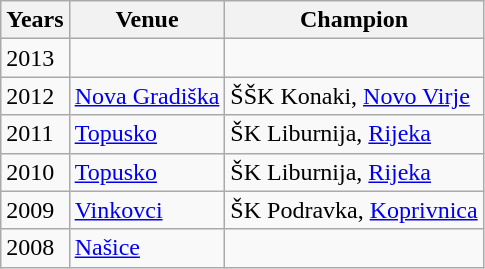<table class="wikitable">
<tr>
<th>Years</th>
<th>Venue</th>
<th>Champion</th>
</tr>
<tr>
<td>2013</td>
<td></td>
<td></td>
</tr>
<tr>
<td>2012</td>
<td><a href='#'>Nova Gradiška</a></td>
<td>ŠŠK Konaki, <a href='#'>Novo Virje</a></td>
</tr>
<tr>
<td>2011</td>
<td><a href='#'>Topusko</a></td>
<td>ŠK Liburnija, <a href='#'>Rijeka</a></td>
</tr>
<tr>
<td>2010</td>
<td><a href='#'>Topusko</a></td>
<td>ŠK Liburnija, <a href='#'>Rijeka</a></td>
</tr>
<tr>
<td>2009</td>
<td><a href='#'>Vinkovci</a></td>
<td>ŠK Podravka, <a href='#'>Koprivnica</a></td>
</tr>
<tr>
<td>2008</td>
<td><a href='#'>Našice</a></td>
<td></td>
</tr>
</table>
